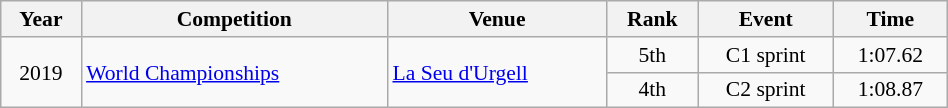<table class="wikitable" width=50% style="font-size:90%; text-align:center;">
<tr>
<th>Year</th>
<th>Competition</th>
<th>Venue</th>
<th>Rank</th>
<th>Event</th>
<th>Time</th>
</tr>
<tr>
<td rowspan=2>2019</td>
<td rowspan=2 align=left><a href='#'>World Championships</a></td>
<td rowspan=2 align=left> <a href='#'>La Seu d'Urgell</a></td>
<td>5th</td>
<td>C1 sprint</td>
<td>1:07.62</td>
</tr>
<tr>
<td>4th</td>
<td>C2 sprint</td>
<td>1:08.87</td>
</tr>
</table>
